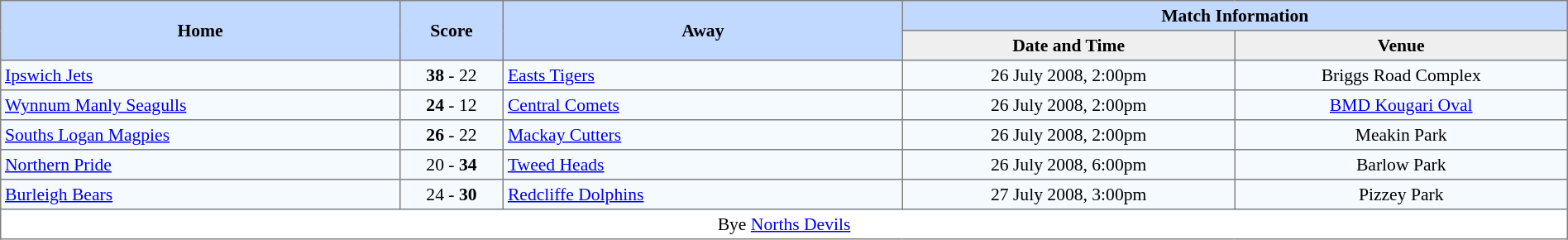<table border=1 style="border-collapse:collapse; font-size:90%; text-align:center;" cellpadding=3 cellspacing=0>
<tr bgcolor=#C1D8FF>
<th rowspan=2 width=12%>Home</th>
<th rowspan=2 width=3%>Score</th>
<th rowspan=2 width=12%>Away</th>
<th colspan=5>Match Information</th>
</tr>
<tr bgcolor=#EFEFEF>
<th width=10%>Date and Time</th>
<th width=10%>Venue</th>
</tr>
<tr bgcolor=#F5FAFF>
<td align=left> <a href='#'>Ipswich Jets</a></td>
<td><strong>38</strong> - 22</td>
<td align=left> <a href='#'>Easts Tigers</a></td>
<td>26 July 2008, 2:00pm</td>
<td>Briggs Road Complex</td>
</tr>
<tr bgcolor=#F5FAFF>
<td align=left> <a href='#'>Wynnum Manly Seagulls</a></td>
<td><strong>24</strong> - 12</td>
<td align=left> <a href='#'>Central Comets</a></td>
<td>26 July 2008, 2:00pm</td>
<td><a href='#'>BMD Kougari Oval</a></td>
</tr>
<tr bgcolor=#F5FAFF>
<td align=left> <a href='#'>Souths Logan Magpies</a></td>
<td><strong>26</strong> - 22</td>
<td align=left> <a href='#'>Mackay Cutters</a></td>
<td>26 July 2008, 2:00pm</td>
<td>Meakin Park</td>
</tr>
<tr bgcolor=#F5FAFF>
<td align=left> <a href='#'>Northern Pride</a></td>
<td>20 - <strong>34</strong></td>
<td align=left> <a href='#'>Tweed Heads</a></td>
<td>26 July 2008, 6:00pm</td>
<td>Barlow Park</td>
</tr>
<tr bgcolor=#F5FAFF>
<td align=left> <a href='#'>Burleigh Bears</a></td>
<td>24 - <strong>30</strong></td>
<td align=left> <a href='#'>Redcliffe Dolphins</a></td>
<td>27 July 2008, 3:00pm</td>
<td>Pizzey Park</td>
</tr>
<tr>
<td colspan=5>Bye  <a href='#'>Norths Devils</a></td>
</tr>
</table>
